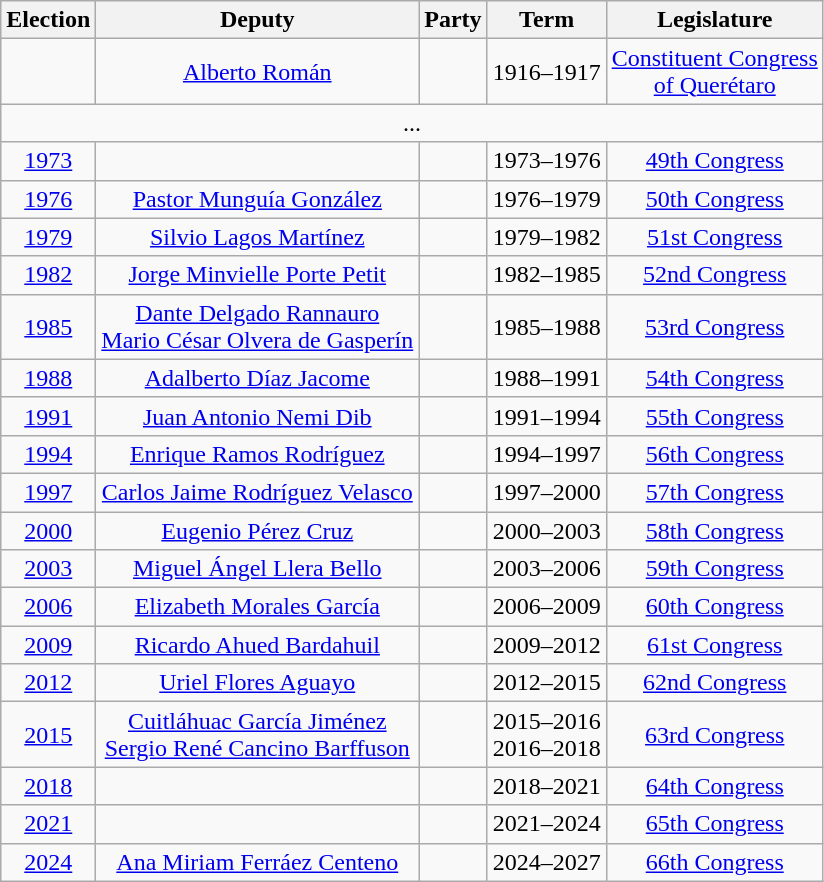<table class="wikitable sortable" style="text-align: center">
<tr>
<th>Election</th>
<th class="unsortable">Deputy</th>
<th class="unsortable">Party</th>
<th class="unsortable">Term</th>
<th class="unsortable">Legislature</th>
</tr>
<tr>
<td></td>
<td><a href='#'>Alberto Román</a></td>
<td></td>
<td>1916–1917</td>
<td><a href='#'>Constituent Congress<br>of Querétaro</a></td>
</tr>
<tr>
<td colspan=5> ...</td>
</tr>
<tr>
<td><a href='#'>1973</a></td>
<td></td>
<td></td>
<td>1973–1976</td>
<td><a href='#'>49th Congress</a></td>
</tr>
<tr>
<td><a href='#'>1976</a></td>
<td><a href='#'>Pastor Munguía González</a></td>
<td></td>
<td>1976–1979</td>
<td><a href='#'>50th Congress</a></td>
</tr>
<tr>
<td><a href='#'>1979</a></td>
<td><a href='#'>Silvio Lagos Martínez</a></td>
<td></td>
<td>1979–1982</td>
<td><a href='#'>51st Congress</a></td>
</tr>
<tr>
<td><a href='#'>1982</a></td>
<td><a href='#'>Jorge Minvielle Porte Petit</a></td>
<td></td>
<td>1982–1985</td>
<td><a href='#'>52nd Congress</a></td>
</tr>
<tr>
<td><a href='#'>1985</a></td>
<td><a href='#'>Dante Delgado Rannauro</a><br><a href='#'>Mario César Olvera de Gasperín</a></td>
<td></td>
<td>1985–1988</td>
<td><a href='#'>53rd Congress</a></td>
</tr>
<tr>
<td><a href='#'>1988</a></td>
<td><a href='#'>Adalberto Díaz Jacome</a></td>
<td></td>
<td>1988–1991</td>
<td><a href='#'>54th Congress</a></td>
</tr>
<tr>
<td><a href='#'>1991</a></td>
<td><a href='#'>Juan Antonio Nemi Dib</a></td>
<td></td>
<td>1991–1994</td>
<td><a href='#'>55th Congress</a></td>
</tr>
<tr>
<td><a href='#'>1994</a></td>
<td><a href='#'>Enrique Ramos Rodríguez</a></td>
<td></td>
<td>1994–1997</td>
<td><a href='#'>56th Congress</a></td>
</tr>
<tr>
<td><a href='#'>1997</a></td>
<td><a href='#'>Carlos Jaime Rodríguez Velasco</a></td>
<td></td>
<td>1997–2000</td>
<td><a href='#'>57th Congress</a></td>
</tr>
<tr>
<td><a href='#'>2000</a></td>
<td><a href='#'>Eugenio Pérez Cruz</a></td>
<td></td>
<td>2000–2003</td>
<td><a href='#'>58th Congress</a></td>
</tr>
<tr>
<td><a href='#'>2003</a></td>
<td><a href='#'>Miguel Ángel Llera Bello</a></td>
<td></td>
<td>2003–2006</td>
<td><a href='#'>59th Congress</a></td>
</tr>
<tr>
<td><a href='#'>2006</a></td>
<td><a href='#'>Elizabeth Morales García</a></td>
<td></td>
<td>2006–2009</td>
<td><a href='#'>60th Congress</a></td>
</tr>
<tr>
<td><a href='#'>2009</a></td>
<td><a href='#'>Ricardo Ahued Bardahuil</a></td>
<td></td>
<td>2009–2012</td>
<td><a href='#'>61st Congress</a></td>
</tr>
<tr>
<td><a href='#'>2012</a></td>
<td><a href='#'>Uriel Flores Aguayo</a></td>
<td></td>
<td>2012–2015</td>
<td><a href='#'>62nd Congress</a></td>
</tr>
<tr>
<td><a href='#'>2015</a></td>
<td><a href='#'>Cuitláhuac García Jiménez</a><br><a href='#'>Sergio René Cancino Barffuson</a></td>
<td></td>
<td>2015–2016<br>2016–2018</td>
<td><a href='#'>63rd Congress</a></td>
</tr>
<tr>
<td><a href='#'>2018</a></td>
<td></td>
<td></td>
<td>2018–2021</td>
<td><a href='#'>64th Congress</a></td>
</tr>
<tr>
<td><a href='#'>2021</a></td>
<td></td>
<td></td>
<td>2021–2024</td>
<td><a href='#'>65th Congress</a></td>
</tr>
<tr>
<td><a href='#'>2024</a></td>
<td><a href='#'>Ana Miriam Ferráez Centeno</a></td>
<td></td>
<td>2024–2027</td>
<td><a href='#'>66th Congress</a></td>
</tr>
</table>
